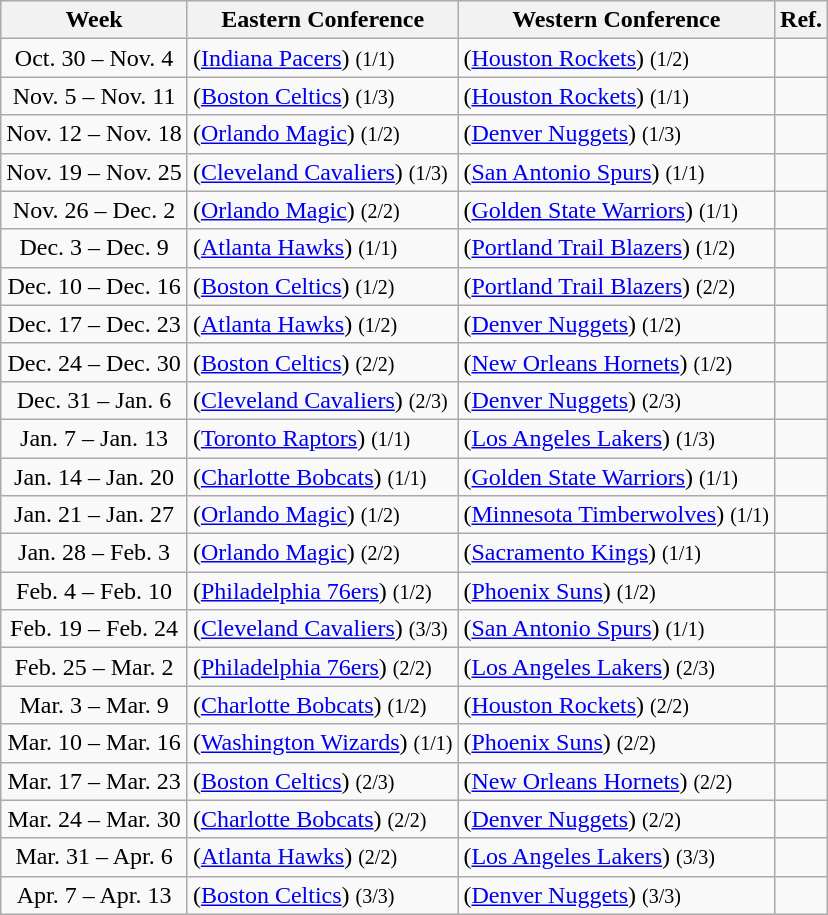<table class="wikitable sortable" border="1">
<tr>
<th>Week</th>
<th>Eastern Conference</th>
<th>Western Conference</th>
<th class=unsortable>Ref.</th>
</tr>
<tr>
<td align=center>Oct. 30 – Nov. 4</td>
<td> (<a href='#'>Indiana Pacers</a>) <small>(1/1)</small></td>
<td> (<a href='#'>Houston Rockets</a>) <small>(1/2)</small></td>
<td align=center></td>
</tr>
<tr>
<td align=center>Nov. 5 – Nov. 11</td>
<td> (<a href='#'>Boston Celtics</a>) <small>(1/3)</small></td>
<td> (<a href='#'>Houston Rockets</a>) <small>(1/1)</small></td>
<td align=center></td>
</tr>
<tr>
<td align=center>Nov. 12 – Nov. 18</td>
<td> (<a href='#'>Orlando Magic</a>) <small>(1/2)</small></td>
<td> (<a href='#'>Denver Nuggets</a>) <small>(1/3)</small></td>
<td align=center></td>
</tr>
<tr>
<td align=center>Nov. 19 – Nov. 25</td>
<td> (<a href='#'>Cleveland Cavaliers</a>) <small>(1/3)</small></td>
<td> (<a href='#'>San Antonio Spurs</a>) <small>(1/1)</small></td>
<td align=center></td>
</tr>
<tr>
<td align=center>Nov. 26 – Dec. 2</td>
<td> (<a href='#'>Orlando Magic</a>) <small>(2/2)</small></td>
<td> (<a href='#'>Golden State Warriors</a>) <small>(1/1)</small></td>
<td align=center></td>
</tr>
<tr>
<td align=center>Dec. 3 – Dec. 9</td>
<td> (<a href='#'>Atlanta Hawks</a>) <small>(1/1)</small></td>
<td> (<a href='#'>Portland Trail Blazers</a>) <small>(1/2)</small></td>
<td align=center></td>
</tr>
<tr>
<td align=center>Dec. 10 – Dec. 16</td>
<td> (<a href='#'>Boston Celtics</a>) <small>(1/2)</small></td>
<td> (<a href='#'>Portland Trail Blazers</a>) <small>(2/2)</small></td>
<td align=center></td>
</tr>
<tr>
<td align=center>Dec. 17 – Dec. 23</td>
<td> (<a href='#'>Atlanta Hawks</a>) <small>(1/2)</small></td>
<td> (<a href='#'>Denver Nuggets</a>) <small>(1/2)</small></td>
<td align=center></td>
</tr>
<tr>
<td align=center>Dec. 24 – Dec. 30</td>
<td> (<a href='#'>Boston Celtics</a>) <small>(2/2)</small></td>
<td> (<a href='#'>New Orleans Hornets</a>) <small>(1/2)</small></td>
<td align=center></td>
</tr>
<tr>
<td align=center>Dec. 31 – Jan. 6</td>
<td> (<a href='#'>Cleveland Cavaliers</a>) <small>(2/3)</small></td>
<td> (<a href='#'>Denver Nuggets</a>) <small>(2/3)</small></td>
<td align=center></td>
</tr>
<tr>
<td align=center>Jan. 7 – Jan. 13</td>
<td> (<a href='#'>Toronto Raptors</a>) <small>(1/1)</small></td>
<td> (<a href='#'>Los Angeles Lakers</a>) <small>(1/3)</small></td>
<td align=center></td>
</tr>
<tr>
<td align=center>Jan. 14 – Jan. 20</td>
<td> (<a href='#'>Charlotte Bobcats</a>) <small>(1/1)</small></td>
<td> (<a href='#'>Golden State Warriors</a>) <small>(1/1)</small></td>
<td align=center></td>
</tr>
<tr>
<td align=center>Jan. 21 – Jan. 27</td>
<td> (<a href='#'>Orlando Magic</a>) <small>(1/2)</small></td>
<td> (<a href='#'>Minnesota Timberwolves</a>) <small>(1/1)</small></td>
<td align=center></td>
</tr>
<tr>
<td align=center>Jan. 28 – Feb. 3</td>
<td> (<a href='#'>Orlando Magic</a>) <small>(2/2)</small></td>
<td> (<a href='#'>Sacramento Kings</a>) <small>(1/1)</small></td>
<td align=center></td>
</tr>
<tr>
<td align=center>Feb. 4 – Feb. 10</td>
<td> (<a href='#'>Philadelphia 76ers</a>) <small>(1/2)</small></td>
<td> (<a href='#'>Phoenix Suns</a>) <small>(1/2)</small></td>
<td align=center></td>
</tr>
<tr>
<td align=center>Feb. 19 – Feb. 24</td>
<td> (<a href='#'>Cleveland Cavaliers</a>) <small>(3/3)</small></td>
<td> (<a href='#'>San Antonio Spurs</a>) <small>(1/1)</small></td>
<td align=center></td>
</tr>
<tr>
<td align=center>Feb. 25 – Mar. 2</td>
<td> (<a href='#'>Philadelphia 76ers</a>) <small>(2/2)</small></td>
<td> (<a href='#'>Los Angeles Lakers</a>) <small>(2/3)</small></td>
<td align=center></td>
</tr>
<tr>
<td align=center>Mar. 3 – Mar. 9</td>
<td> (<a href='#'>Charlotte Bobcats</a>) <small>(1/2)</small></td>
<td> (<a href='#'>Houston Rockets</a>) <small>(2/2)</small></td>
<td align=center></td>
</tr>
<tr>
<td align=center>Mar. 10 – Mar. 16</td>
<td> (<a href='#'>Washington Wizards</a>) <small>(1/1)</small></td>
<td> (<a href='#'>Phoenix Suns</a>) <small>(2/2)</small></td>
<td align=center></td>
</tr>
<tr>
<td align=center>Mar. 17 – Mar. 23</td>
<td> (<a href='#'>Boston Celtics</a>) <small>(2/3)</small></td>
<td> (<a href='#'>New Orleans Hornets</a>) <small>(2/2)</small></td>
<td align=center></td>
</tr>
<tr>
<td align=center>Mar. 24 – Mar. 30</td>
<td> (<a href='#'>Charlotte Bobcats</a>) <small>(2/2)</small></td>
<td> (<a href='#'>Denver Nuggets</a>) <small>(2/2)</small></td>
<td align=center></td>
</tr>
<tr>
<td align=center>Mar. 31 – Apr. 6</td>
<td> (<a href='#'>Atlanta Hawks</a>) <small>(2/2)</small></td>
<td> (<a href='#'>Los Angeles Lakers</a>) <small>(3/3)</small></td>
<td align=center></td>
</tr>
<tr>
<td align=center>Apr. 7 – Apr. 13</td>
<td> (<a href='#'>Boston Celtics</a>) <small>(3/3)</small></td>
<td> (<a href='#'>Denver Nuggets</a>) <small>(3/3)</small></td>
<td align=center></td>
</tr>
</table>
